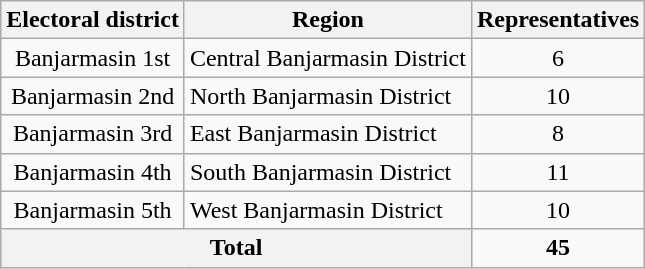<table class="wikitable">
<tr>
<th>Electoral district</th>
<th>Region</th>
<th>Representatives</th>
</tr>
<tr>
<td align="center">Banjarmasin 1st</td>
<td>Central Banjarmasin District</td>
<td align="center">6</td>
</tr>
<tr>
<td align="center">Banjarmasin 2nd</td>
<td>North Banjarmasin District</td>
<td align="center">10</td>
</tr>
<tr>
<td align="center">Banjarmasin 3rd</td>
<td>East Banjarmasin District</td>
<td align="center">8</td>
</tr>
<tr>
<td align="center">Banjarmasin 4th</td>
<td>South Banjarmasin District</td>
<td align="center">11</td>
</tr>
<tr>
<td align="center">Banjarmasin 5th</td>
<td>West Banjarmasin District</td>
<td align="center">10</td>
</tr>
<tr>
<th colspan="2">Total</th>
<td align="center"><strong>45</strong></td>
</tr>
</table>
